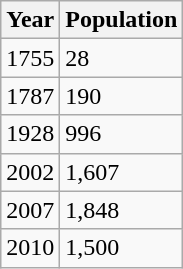<table class="wikitable">
<tr>
<th>Year</th>
<th>Population</th>
</tr>
<tr>
<td>1755</td>
<td>28</td>
</tr>
<tr>
<td>1787</td>
<td>190</td>
</tr>
<tr>
<td>1928</td>
<td>996</td>
</tr>
<tr>
<td>2002</td>
<td>1,607</td>
</tr>
<tr>
<td>2007</td>
<td>1,848</td>
</tr>
<tr>
<td>2010</td>
<td>1,500</td>
</tr>
</table>
